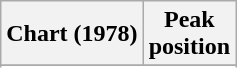<table class="wikitable sortable">
<tr>
<th>Chart (1978)</th>
<th>Peak<br>position</th>
</tr>
<tr>
</tr>
<tr>
</tr>
<tr>
</tr>
</table>
